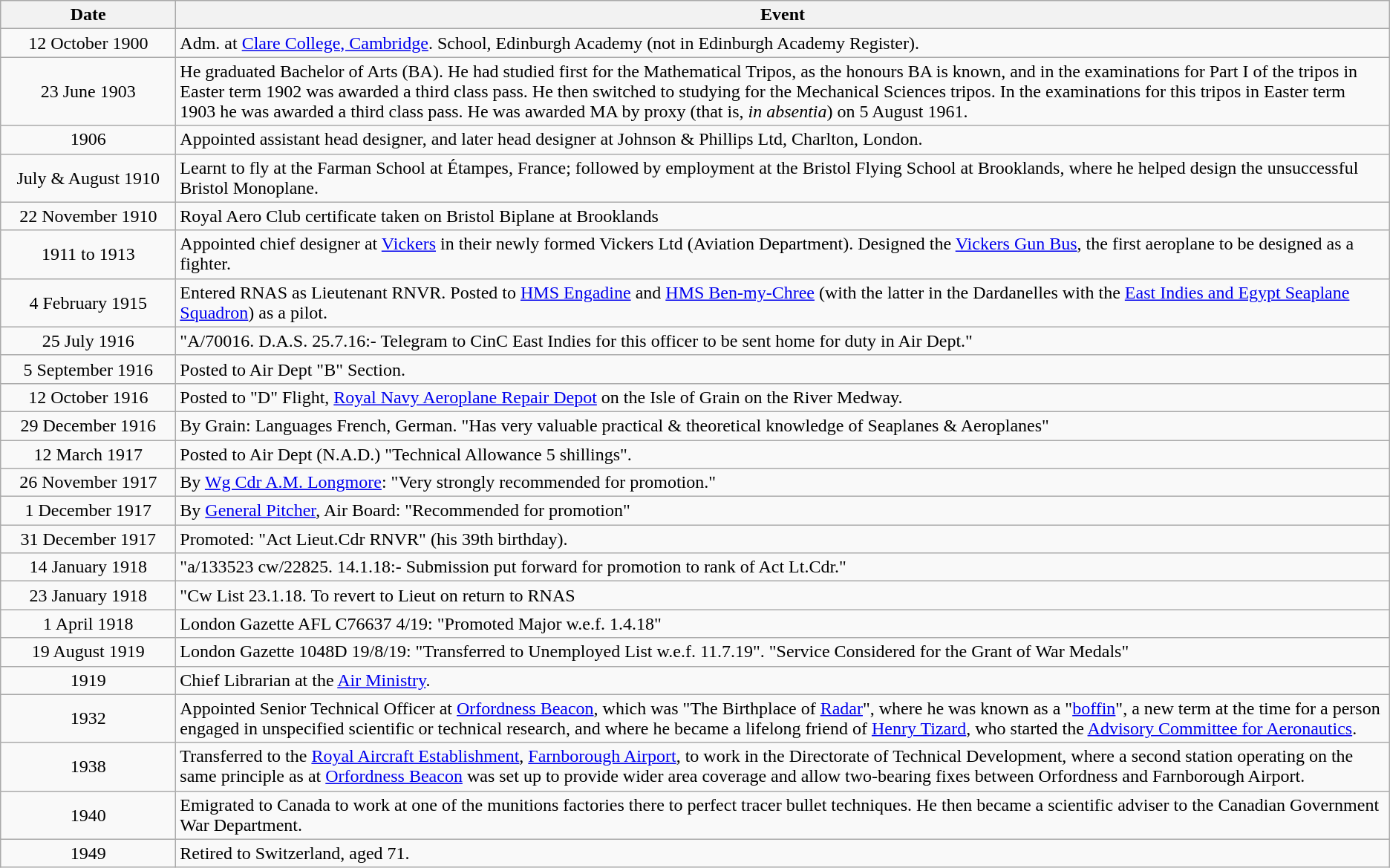<table class="wikitable">
<tr>
<th style="width:150px">Date</th>
<th>Event</th>
</tr>
<tr>
<td align=center>12 October 1900</td>
<td>Adm. at <a href='#'>Clare College, Cambridge</a>. School, Edinburgh Academy (not in Edinburgh Academy Register).</td>
</tr>
<tr>
<td align=center>23 June 1903</td>
<td>He graduated Bachelor of Arts (BA). He had studied first for the Mathematical Tripos, as the honours BA is known, and in the examinations for Part I of the tripos in Easter term 1902 was awarded a third class pass. He then switched to studying for the Mechanical Sciences tripos. In the examinations for this tripos in Easter term 1903 he was awarded a third class pass. He was awarded MA by proxy (that is, <em>in absentia</em>) on 5 August 1961.</td>
</tr>
<tr>
<td align=center>1906</td>
<td>Appointed assistant head designer, and later head designer at Johnson & Phillips Ltd, Charlton, London.</td>
</tr>
<tr>
<td align=center>July & August 1910</td>
<td>Learnt to fly at the Farman School at Étampes, France; followed by employment at the Bristol Flying School at Brooklands, where he helped design the unsuccessful Bristol Monoplane.</td>
</tr>
<tr>
<td align=center>22 November 1910</td>
<td>Royal Aero Club certificate taken on Bristol Biplane at Brooklands</td>
</tr>
<tr>
<td align=center>1911 to 1913</td>
<td>Appointed chief designer at <a href='#'>Vickers</a> in their newly formed Vickers Ltd (Aviation Department). Designed the <a href='#'>Vickers Gun Bus</a>, the first aeroplane to be designed as a fighter.</td>
</tr>
<tr>
<td align=center>4 February 1915</td>
<td>Entered RNAS as Lieutenant RNVR. Posted to <a href='#'>HMS Engadine</a> and <a href='#'>HMS Ben-my-Chree</a> (with the latter in the Dardanelles with the <a href='#'>East Indies and Egypt Seaplane Squadron</a>) as a pilot.</td>
</tr>
<tr>
<td align=center>25 July 1916</td>
<td>"A/70016. D.A.S. 25.7.16:- Telegram to CinC East Indies for this officer to be sent home for duty in Air Dept."</td>
</tr>
<tr>
<td align=center>5 September 1916</td>
<td>Posted to Air Dept "B" Section.</td>
</tr>
<tr>
<td align=center>12 October 1916</td>
<td>Posted to "D" Flight, <a href='#'>Royal Navy Aeroplane Repair Depot</a> on the Isle of Grain on the River Medway.</td>
</tr>
<tr>
<td align=center>29 December 1916</td>
<td>By Grain: Languages French, German. "Has very valuable practical & theoretical knowledge of Seaplanes & Aeroplanes"</td>
</tr>
<tr>
<td align=center>12 March 1917</td>
<td>Posted to Air Dept (N.A.D.) "Technical Allowance 5 shillings".</td>
</tr>
<tr>
<td align=center>26 November 1917</td>
<td>By <a href='#'>Wg Cdr A.M. Longmore</a>: "Very strongly recommended for promotion."</td>
</tr>
<tr>
<td align=center>1 December 1917</td>
<td>By <a href='#'>General Pitcher</a>, Air Board: "Recommended for promotion"</td>
</tr>
<tr>
<td align=center>31 December 1917</td>
<td>Promoted: "Act Lieut.Cdr RNVR" (his 39th birthday).</td>
</tr>
<tr>
<td align=center>14 January 1918</td>
<td>"a/133523 cw/22825. 14.1.18:- Submission put forward for promotion to rank of Act Lt.Cdr."</td>
</tr>
<tr>
<td align=center>23 January 1918</td>
<td>"Cw List 23.1.18. To revert to Lieut on return to RNAS</td>
</tr>
<tr>
<td align=center>1 April 1918</td>
<td>London Gazette AFL C76637 4/19: "Promoted Major w.e.f. 1.4.18"</td>
</tr>
<tr>
<td align=center>19 August 1919</td>
<td>London Gazette 1048D 19/8/19: "Transferred to Unemployed List w.e.f. 11.7.19". "Service Considered for the Grant of War Medals"</td>
</tr>
<tr>
<td align=center>1919</td>
<td>Chief Librarian at the <a href='#'>Air Ministry</a>.</td>
</tr>
<tr>
<td align=center>1932</td>
<td>Appointed Senior Technical Officer at <a href='#'>Orfordness Beacon</a>, which was "The Birthplace of <a href='#'>Radar</a>", where he was known as a "<a href='#'>boffin</a>", a new term at the time for a person engaged in unspecified scientific or technical research, and where he became a lifelong friend of <a href='#'>Henry Tizard</a>, who started the <a href='#'>Advisory Committee for Aeronautics</a>.</td>
</tr>
<tr>
<td align=center>1938</td>
<td>Transferred to the <a href='#'>Royal Aircraft Establishment</a>, <a href='#'>Farnborough Airport</a>, to work in the Directorate of Technical Development, where a second station operating on the same principle as at <a href='#'>Orfordness Beacon</a> was set up to provide wider area coverage and allow two-bearing fixes between Orfordness and Farnborough Airport.</td>
</tr>
<tr>
<td align=center>1940</td>
<td>Emigrated to Canada to work at one of the munitions factories there to perfect tracer bullet techniques. He then became a scientific adviser to the Canadian Government War Department.</td>
</tr>
<tr>
<td align=center>1949</td>
<td>Retired to Switzerland, aged 71.</td>
</tr>
</table>
